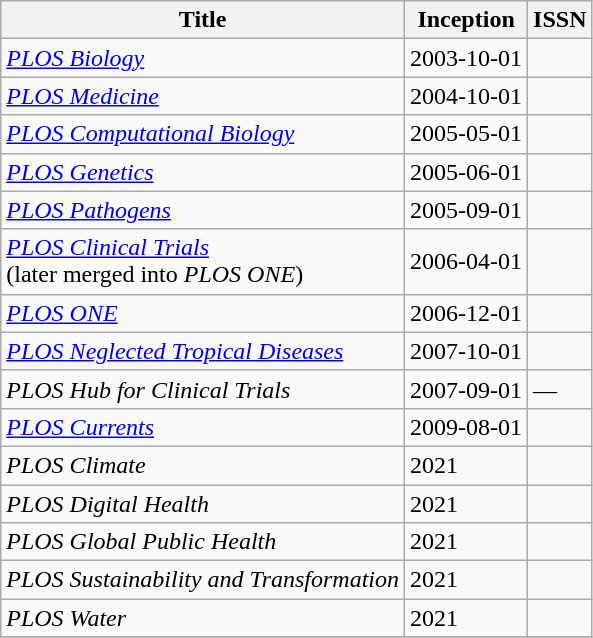<table class="wikitable sortable">
<tr>
<th>Title</th>
<th>Inception</th>
<th>ISSN</th>
</tr>
<tr>
<td><em><a href='#'>PLOS Biology</a></em></td>
<td>2003-10-01</td>
<td></td>
</tr>
<tr>
<td><em><a href='#'>PLOS Medicine</a></em></td>
<td>2004-10-01</td>
<td></td>
</tr>
<tr>
<td><em><a href='#'>PLOS Computational Biology</a></em></td>
<td>2005-05-01</td>
<td></td>
</tr>
<tr>
<td><em><a href='#'>PLOS Genetics</a></em></td>
<td>2005-06-01</td>
<td></td>
</tr>
<tr>
<td><em><a href='#'>PLOS Pathogens</a></em></td>
<td>2005-09-01</td>
<td></td>
</tr>
<tr>
<td><em><a href='#'>PLOS Clinical Trials</a></em><br>(later merged into <em>PLOS ONE</em>)</td>
<td>2006-04-01</td>
<td></td>
</tr>
<tr>
<td><em><a href='#'>PLOS ONE</a></em></td>
<td>2006-12-01</td>
<td></td>
</tr>
<tr>
<td><em><a href='#'>PLOS Neglected Tropical Diseases</a></em></td>
<td>2007-10-01</td>
<td></td>
</tr>
<tr>
<td><em>PLOS Hub for Clinical Trials</em></td>
<td>2007-09-01</td>
<td>—</td>
</tr>
<tr>
<td><em><a href='#'>PLOS Currents</a></em></td>
<td>2009-08-01</td>
<td></td>
</tr>
<tr>
<td><em>PLOS Climate</em></td>
<td>2021</td>
<td></td>
</tr>
<tr>
<td><em>PLOS Digital Health</em></td>
<td>2021</td>
<td></td>
</tr>
<tr>
<td><em>PLOS Global Public Health</em></td>
<td>2021</td>
<td></td>
</tr>
<tr>
<td><em>PLOS Sustainability and Transformation</em></td>
<td>2021</td>
<td></td>
</tr>
<tr>
<td><em>PLOS Water</em></td>
<td>2021</td>
<td></td>
</tr>
<tr>
</tr>
</table>
